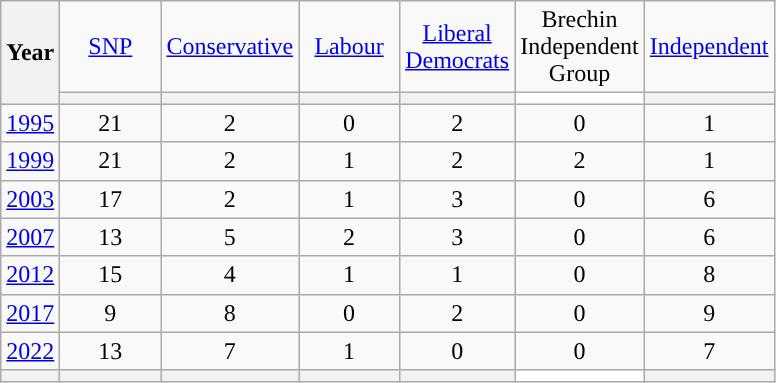<table class=wikitable style=text-align:center>
<tr>
<th rowspan=2>Year</th>
<td width="60"><a href='#'>SNP</a></td>
<td width="60"><a href='#'>Conservative</a></td>
<td width="60"><a href='#'>Labour</a></td>
<td width="60"><a href='#'>Liberal Democrats</a></td>
<td width="60">Brechin Independent Group</td>
<td width="60"><a href='#'>Independent</a></td>
</tr>
<tr>
<th style="background-color: "></th>
<th style="background-color: "></th>
<th style="background-color: "></th>
<th style="background-color: "></th>
<th style="background-color: #FFFFFF; width: 3px;"></th>
<th style="background-color: "></th>
</tr>
<tr>
<td><a href='#'>1995</a></td>
<td>21</td>
<td>2</td>
<td>0</td>
<td>2</td>
<td>0</td>
<td>1</td>
</tr>
<tr>
<td><a href='#'>1999</a></td>
<td>21</td>
<td>2</td>
<td>1</td>
<td>2</td>
<td>2</td>
<td>1</td>
</tr>
<tr>
<td><a href='#'>2003</a></td>
<td>17</td>
<td>2</td>
<td>1</td>
<td>3</td>
<td>0</td>
<td>6</td>
</tr>
<tr>
<td><a href='#'>2007</a></td>
<td>13</td>
<td>5</td>
<td>2</td>
<td>3</td>
<td>0</td>
<td>6</td>
</tr>
<tr>
<td><a href='#'>2012</a></td>
<td>15</td>
<td>4</td>
<td>1</td>
<td>1</td>
<td>0</td>
<td>8</td>
</tr>
<tr>
<td><a href='#'>2017</a></td>
<td>9</td>
<td>8</td>
<td>0</td>
<td>2</td>
<td>0</td>
<td>9</td>
</tr>
<tr>
<td><a href='#'>2022</a></td>
<td>13</td>
<td>7</td>
<td>1</td>
<td>0</td>
<td>0</td>
<td>7</td>
</tr>
<tr>
<th></th>
<th style="background-color: "></th>
<th style="background-color: "></th>
<th style="background-color: "></th>
<th style="background-color: "></th>
<th style="background-color: #FFFFFF; width: 3px;"></th>
<th style="background-color: "></th>
</tr>
</table>
